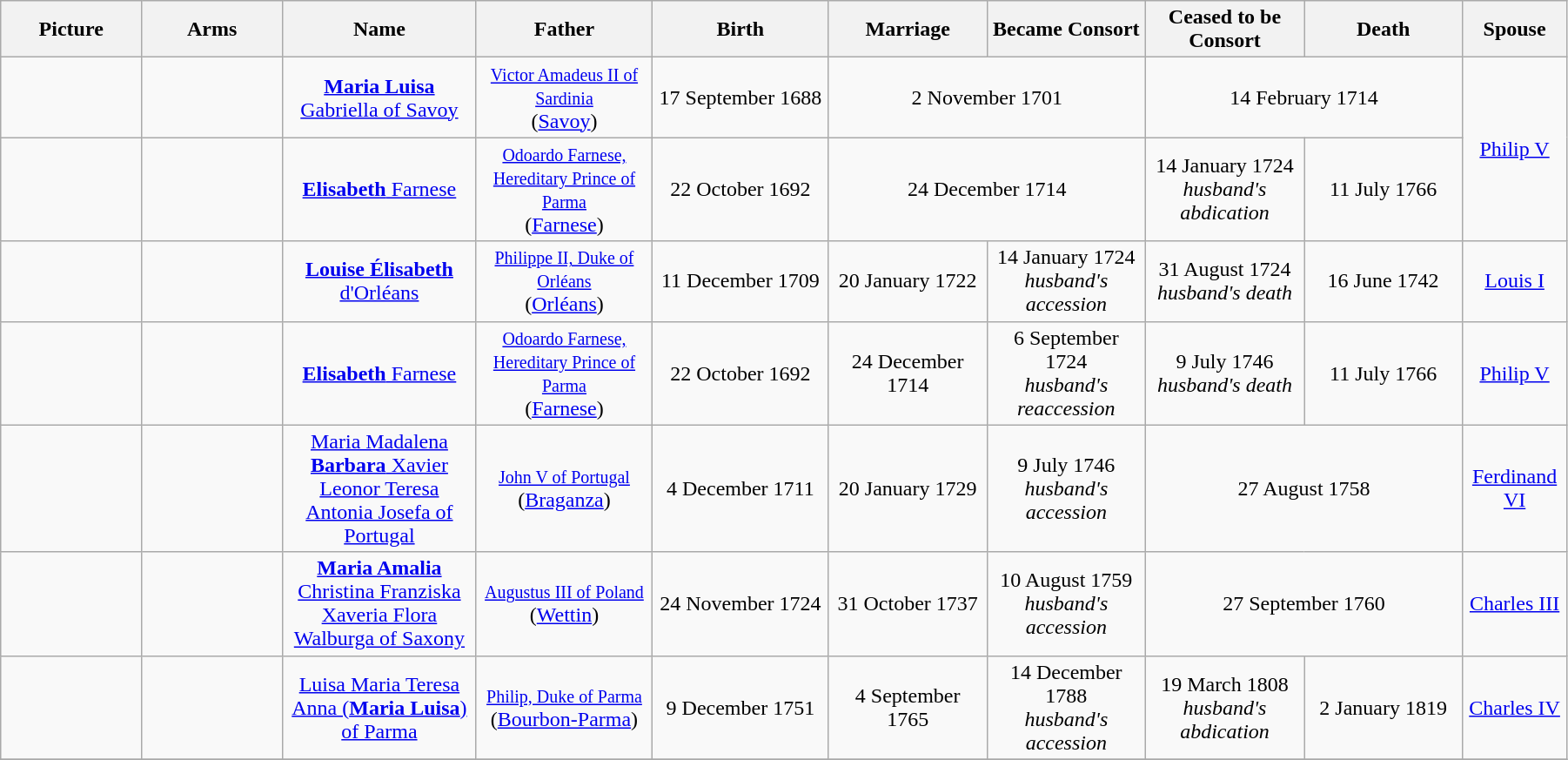<table width=95% class="wikitable">
<tr>
<th width = "8%">Picture</th>
<th width = "8%">Arms</th>
<th width = "11%">Name</th>
<th width = "10%">Father</th>
<th width = "10%">Birth</th>
<th width = "9%">Marriage</th>
<th width = "9%">Became Consort</th>
<th width = "9%">Ceased to be Consort</th>
<th width = "9%">Death</th>
<th width = "5%">Spouse</th>
</tr>
<tr>
<td align="center"></td>
<td align="center"></td>
<td align="center"><a href='#'><strong>Maria Luisa</strong> Gabriella of Savoy</a></td>
<td align="center"><small><a href='#'>Victor Amadeus II of Sardinia</a></small><br>(<a href='#'>Savoy</a>)</td>
<td align="center">17 September 1688</td>
<td align="center" colspan="2">2 November 1701</td>
<td align="center" colspan="2">14 February 1714</td>
<td align="center" rowspan="2"><a href='#'>Philip V</a></td>
</tr>
<tr>
<td align="center"></td>
<td align="center"></td>
<td align="center"><a href='#'><strong>Elisabeth</strong> Farnese</a></td>
<td align="center"><small><a href='#'>Odoardo Farnese, Hereditary Prince of Parma</a></small><br>(<a href='#'>Farnese</a>)</td>
<td align="center">22 October 1692</td>
<td align="center" colspan="2">24 December 1714</td>
<td align="center">14 January 1724<br><em>husband's abdication</em></td>
<td align="center">11 July 1766</td>
</tr>
<tr>
<td align="center"></td>
<td align="center"></td>
<td align="center"><a href='#'><strong>Louise Élisabeth</strong> d'Orléans</a></td>
<td align="center"><small><a href='#'>Philippe II, Duke of Orléans</a></small><br>(<a href='#'>Orléans</a>)</td>
<td align="center">11 December 1709</td>
<td align="center">20 January 1722</td>
<td align="center">14 January 1724<br><em>husband's accession</em></td>
<td align="center">31 August 1724<br><em>husband's death</em></td>
<td align="center">16 June 1742</td>
<td align="center"><a href='#'>Louis I</a></td>
</tr>
<tr>
<td align="center"></td>
<td align="center"></td>
<td align="center"><a href='#'><strong>Elisabeth</strong> Farnese</a></td>
<td align="center"><small><a href='#'>Odoardo Farnese, Hereditary Prince of Parma</a></small><br>(<a href='#'>Farnese</a>)</td>
<td align="center">22 October 1692</td>
<td align="center">24 December 1714</td>
<td align="center">6 September 1724<br><em>husband's reaccession</em></td>
<td align="center">9 July 1746<br><em>husband's death</em></td>
<td align="center">11 July 1766</td>
<td align="center"><a href='#'>Philip V</a></td>
</tr>
<tr>
<td align="center"></td>
<td align="center"></td>
<td align="center"><a href='#'>Maria Madalena <strong>Barbara</strong> Xavier Leonor Teresa Antonia Josefa of Portugal</a></td>
<td align="center"><small><a href='#'>John V of Portugal</a></small><br>(<a href='#'>Braganza</a>)</td>
<td align="center">4 December 1711</td>
<td align="center">20 January 1729</td>
<td align="center">9 July 1746<br><em>husband's accession</em></td>
<td align="center" colspan="2">27 August 1758</td>
<td align="center"><a href='#'>Ferdinand VI</a></td>
</tr>
<tr>
<td align="center"></td>
<td align="center"></td>
<td align="center"><a href='#'><strong>Maria Amalia</strong> Christina Franziska Xaveria Flora Walburga of Saxony</a></td>
<td align="center"><small><a href='#'>Augustus III of Poland</a></small><br>(<a href='#'>Wettin</a>)</td>
<td align="center">24 November 1724</td>
<td align="center">31 October 1737</td>
<td align="center">10 August 1759<br><em>husband's accession</em></td>
<td align="center" colspan="2">27 September 1760</td>
<td align="center"><a href='#'>Charles III</a></td>
</tr>
<tr>
<td align="center"></td>
<td align="center"></td>
<td align="center"><a href='#'>Luisa Maria Teresa Anna (<strong>Maria Luisa</strong>) of Parma</a></td>
<td align="center"><small><a href='#'>Philip, Duke of Parma</a></small><br>(<a href='#'>Bourbon-Parma</a>)</td>
<td align="center">9 December 1751</td>
<td align="center">4 September 1765</td>
<td align="center">14 December 1788<br><em>husband's accession</em></td>
<td align="center">19 March 1808<br><em>husband's abdication</em></td>
<td align="center">2 January 1819</td>
<td align="center"><a href='#'>Charles IV</a></td>
</tr>
<tr>
</tr>
</table>
